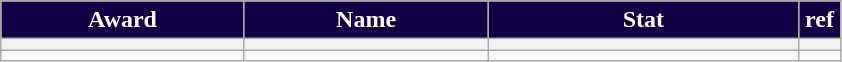<table class="wikitable">
<tr>
<th style="background:#110044; color:white;">Award</th>
<th style="background:#110044; color:white;">Name</th>
<th style="background:#110044; color:white;">Stat</th>
<th style="background:#110044; color:white;">ref</th>
</tr>
<tr>
<th width=155></th>
<th width=155></th>
<th width=200></th>
<th width=20></th>
</tr>
<tr>
<td></td>
<td></td>
<td></td>
<td></td>
</tr>
</table>
